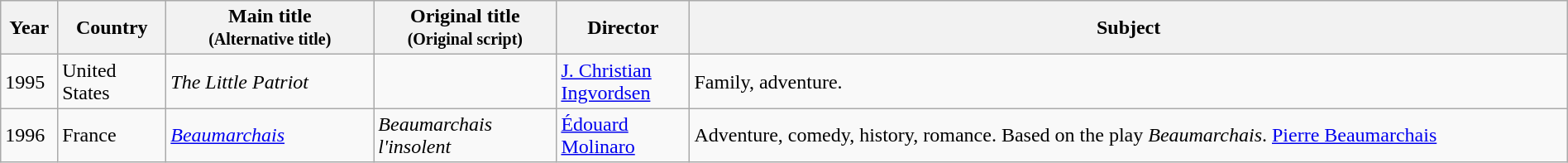<table class="wikitable sortable" style="width:100%;">
<tr>
<th>Year</th>
<th width= 80>Country</th>
<th class="unsortable" style="width:160px;">Main title<br><small>(Alternative title)</small></th>
<th class="unsortable" style="width:140px;">Original title<br><small>(Original script)</small></th>
<th width=100>Director</th>
<th class="unsortable">Subject</th>
</tr>
<tr>
<td>1995</td>
<td>United States</td>
<td><em>The Little Patriot</em></td>
<td></td>
<td><a href='#'>J. Christian Ingvordsen</a></td>
<td>Family, adventure.</td>
</tr>
<tr>
<td>1996</td>
<td>France</td>
<td><em><a href='#'>Beaumarchais</a></em></td>
<td><em>Beaumarchais l'insolent</em></td>
<td><a href='#'>Édouard Molinaro</a></td>
<td>Adventure, comedy, history, romance. Based on the play <em>Beaumarchais</em>. <a href='#'>Pierre Beaumarchais</a></td>
</tr>
</table>
